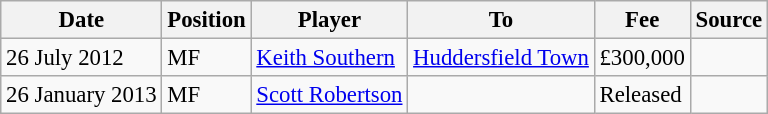<table class="wikitable" style="font-size:95%;">
<tr>
<th>Date</th>
<th>Position</th>
<th>Player</th>
<th>To</th>
<th>Fee</th>
<th>Source</th>
</tr>
<tr>
<td>26 July 2012</td>
<td>MF</td>
<td><a href='#'>Keith Southern</a></td>
<td><a href='#'>Huddersfield Town</a></td>
<td>£300,000</td>
<td></td>
</tr>
<tr>
<td>26 January 2013</td>
<td>MF</td>
<td><a href='#'>Scott Robertson</a></td>
<td></td>
<td>Released</td>
<td></td>
</tr>
</table>
